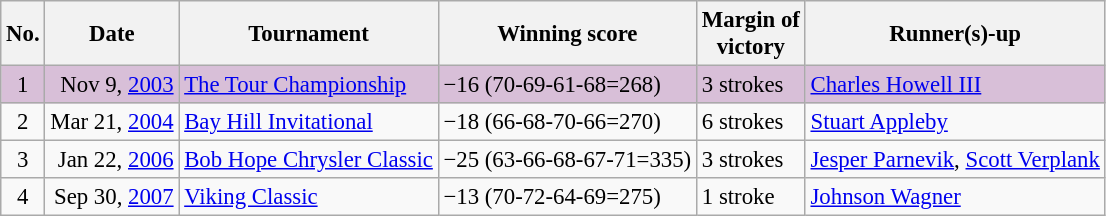<table class="wikitable" style="font-size:95%;">
<tr>
<th>No.</th>
<th>Date</th>
<th>Tournament</th>
<th>Winning score</th>
<th>Margin of<br>victory</th>
<th>Runner(s)-up</th>
</tr>
<tr style="background:thistle;">
<td align=center>1</td>
<td align=right>Nov 9, <a href='#'>2003</a></td>
<td><a href='#'>The Tour Championship</a></td>
<td>−16 (70-69-61-68=268)</td>
<td>3 strokes</td>
<td> <a href='#'>Charles Howell III</a></td>
</tr>
<tr>
<td align=center>2</td>
<td align=right>Mar 21, <a href='#'>2004</a></td>
<td><a href='#'>Bay Hill Invitational</a></td>
<td>−18 (66-68-70-66=270)</td>
<td>6 strokes</td>
<td> <a href='#'>Stuart Appleby</a></td>
</tr>
<tr>
<td align=center>3</td>
<td align=right>Jan 22, <a href='#'>2006</a></td>
<td><a href='#'>Bob Hope Chrysler Classic</a></td>
<td>−25 (63-66-68-67-71=335)</td>
<td>3 strokes</td>
<td> <a href='#'>Jesper Parnevik</a>,  <a href='#'>Scott Verplank</a></td>
</tr>
<tr>
<td align=center>4</td>
<td align=right>Sep 30, <a href='#'>2007</a></td>
<td><a href='#'>Viking Classic</a></td>
<td>−13 (70-72-64-69=275)</td>
<td>1 stroke</td>
<td> <a href='#'>Johnson Wagner</a></td>
</tr>
</table>
